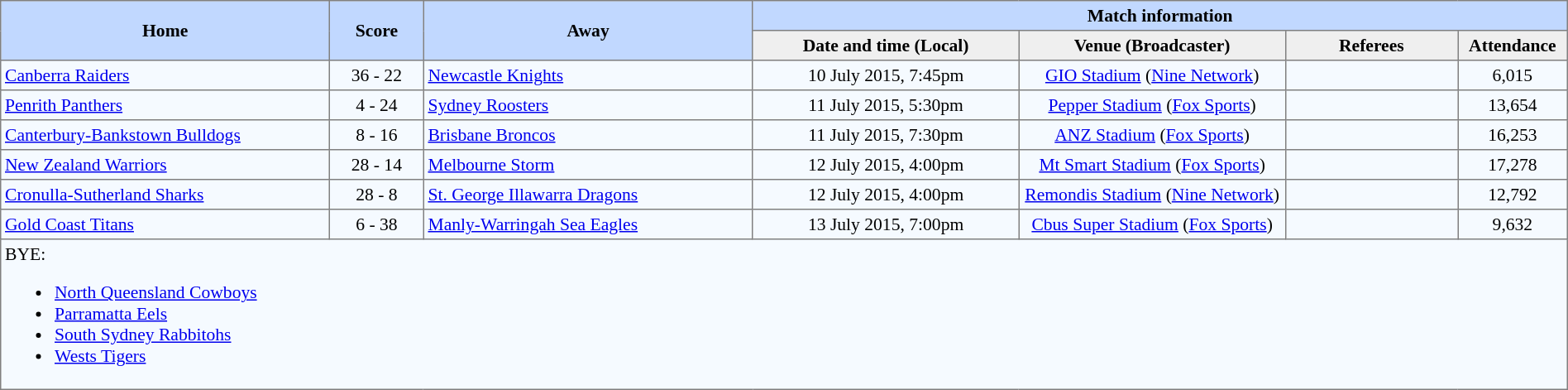<table border="1" cellpadding="3" cellspacing="0" style="border-collapse:collapse; font-size:90%; width:100%;">
<tr style="background:#c1d8ff;">
<th rowspan="2" style="width:21%;">Home</th>
<th rowspan="2" style="width:6%;">Score</th>
<th rowspan="2" style="width:21%;">Away</th>
<th colspan=6>Match information</th>
</tr>
<tr style="background:#efefef;">
<th width=17%>Date and time (Local)</th>
<th width="17%">Venue (Broadcaster)</th>
<th width=11%>Referees</th>
<th width=7%>Attendance</th>
</tr>
<tr style="text-align:center; background:#f5faff;">
<td align="left"> <a href='#'>Canberra Raiders</a></td>
<td>36 - 22</td>
<td align="left"> <a href='#'>Newcastle Knights</a></td>
<td>10 July 2015, 7:45pm</td>
<td><a href='#'>GIO Stadium</a>  (<a href='#'>Nine Network</a>)</td>
<td></td>
<td>6,015</td>
</tr>
<tr style="text-align:center; background:#f5faff;">
<td align="left"> <a href='#'>Penrith Panthers</a></td>
<td>4 - 24</td>
<td align="left"><a href='#'>Sydney Roosters</a></td>
<td>11 July 2015, 5:30pm</td>
<td><a href='#'>Pepper Stadium</a> (<a href='#'>Fox Sports</a>)</td>
<td></td>
<td>13,654</td>
</tr>
<tr style="text-align:center; background:#f5faff;">
<td align="left"> <a href='#'>Canterbury-Bankstown Bulldogs</a></td>
<td>8 - 16</td>
<td align="left"> <a href='#'>Brisbane Broncos</a></td>
<td>11 July 2015, 7:30pm</td>
<td><a href='#'>ANZ Stadium</a> (<a href='#'>Fox Sports</a>)</td>
<td></td>
<td>16,253</td>
</tr>
<tr style="text-align:center; background:#f5faff;">
<td align="left"> <a href='#'>New Zealand Warriors</a></td>
<td>28 - 14</td>
<td align="left"> <a href='#'>Melbourne Storm</a></td>
<td>12 July 2015, 4:00pm</td>
<td><a href='#'>Mt Smart Stadium</a> (<a href='#'>Fox Sports</a>)</td>
<td></td>
<td>17,278</td>
</tr>
<tr style="text-align:center; background:#f5faff;">
<td align="left"> <a href='#'>Cronulla-Sutherland Sharks</a></td>
<td>28 - 8</td>
<td align="left"> <a href='#'>St. George Illawarra Dragons</a></td>
<td>12 July 2015, 4:00pm</td>
<td><a href='#'>Remondis Stadium</a>  (<a href='#'>Nine Network</a>)</td>
<td></td>
<td>12,792</td>
</tr>
<tr style="text-align:center; background:#f5faff;">
<td align="left"> <a href='#'>Gold Coast Titans</a></td>
<td>6 - 38</td>
<td align="left"> <a href='#'>Manly-Warringah Sea Eagles</a></td>
<td>13 July 2015, 7:00pm</td>
<td><a href='#'>Cbus Super Stadium</a> (<a href='#'>Fox Sports</a>)</td>
<td></td>
<td>9,632</td>
</tr>
<tr style="text-align:center; background:#f5faff;">
<td colspan="7" align="left">BYE:<br><ul><li> <a href='#'>North Queensland Cowboys</a></li><li> <a href='#'>Parramatta Eels</a></li><li> <a href='#'>South Sydney Rabbitohs</a></li><li> <a href='#'>Wests Tigers</a></li></ul></td>
</tr>
</table>
